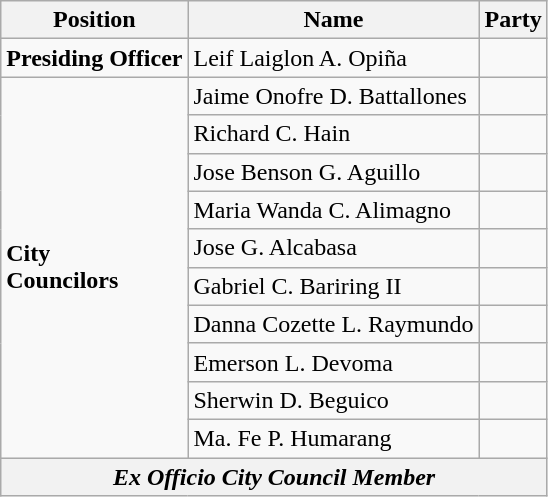<table class=wikitable>
<tr>
<th>Position</th>
<th>Name</th>
<th colspan=2>Party</th>
</tr>
<tr>
<td><strong>Presiding Officer</strong></td>
<td>Leif Laiglon A. Opiña</td>
<td></td>
</tr>
<tr>
<td rowspan=10><strong>City<br>Councilors</strong></td>
<td>Jaime Onofre D. Battallones</td>
<td></td>
</tr>
<tr>
<td>Richard C. Hain</td>
<td></td>
</tr>
<tr>
<td>Jose Benson G. Aguillo</td>
<td></td>
</tr>
<tr>
<td>Maria Wanda C. Alimagno</td>
<td></td>
</tr>
<tr>
<td>Jose G. Alcabasa</td>
<td></td>
</tr>
<tr>
<td>Gabriel C. Bariring II</td>
<td></td>
</tr>
<tr>
<td>Danna Cozette L. Raymundo</td>
<td></td>
</tr>
<tr>
<td>Emerson L. Devoma</td>
<td></td>
</tr>
<tr>
<td>Sherwin D. Beguico</td>
<td></td>
</tr>
<tr>
<td>Ma. Fe P. Humarang</td>
<td></td>
</tr>
<tr>
<th colspan=4><strong><em>Ex Officio<em> City Council Member<strong></th>
</tr>
</table>
